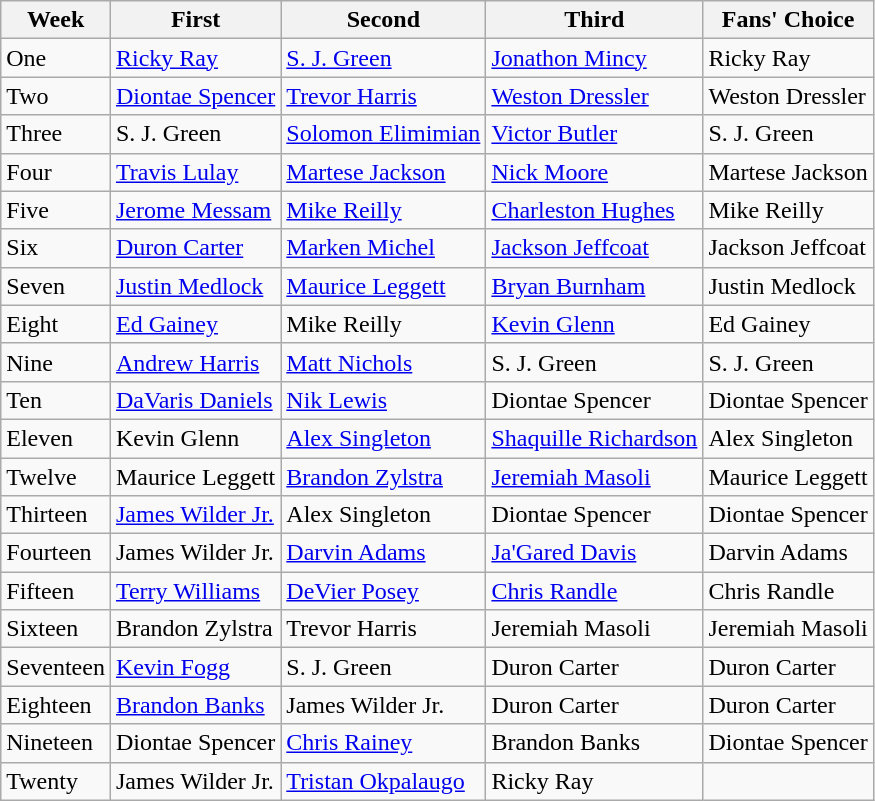<table class="wikitable">
<tr>
<th>Week</th>
<th>First</th>
<th>Second</th>
<th>Third</th>
<th>Fans' Choice</th>
</tr>
<tr>
<td>One</td>
<td><a href='#'>Ricky Ray</a></td>
<td><a href='#'>S. J. Green</a></td>
<td><a href='#'>Jonathon Mincy</a></td>
<td>Ricky Ray</td>
</tr>
<tr>
<td>Two</td>
<td><a href='#'>Diontae Spencer</a></td>
<td><a href='#'>Trevor Harris</a></td>
<td><a href='#'>Weston Dressler</a></td>
<td>Weston Dressler</td>
</tr>
<tr>
<td>Three</td>
<td>S. J. Green</td>
<td><a href='#'>Solomon Elimimian</a></td>
<td><a href='#'>Victor Butler</a></td>
<td>S. J. Green</td>
</tr>
<tr>
<td>Four</td>
<td><a href='#'>Travis Lulay</a></td>
<td><a href='#'>Martese Jackson</a></td>
<td><a href='#'>Nick Moore</a></td>
<td>Martese Jackson</td>
</tr>
<tr>
<td>Five</td>
<td><a href='#'>Jerome Messam</a></td>
<td><a href='#'>Mike Reilly</a></td>
<td><a href='#'>Charleston Hughes</a></td>
<td>Mike Reilly</td>
</tr>
<tr>
<td>Six</td>
<td><a href='#'>Duron Carter</a></td>
<td><a href='#'>Marken Michel</a></td>
<td><a href='#'>Jackson Jeffcoat</a></td>
<td>Jackson Jeffcoat</td>
</tr>
<tr>
<td>Seven</td>
<td><a href='#'>Justin Medlock</a></td>
<td><a href='#'>Maurice Leggett</a></td>
<td><a href='#'>Bryan Burnham</a></td>
<td>Justin Medlock</td>
</tr>
<tr>
<td>Eight</td>
<td><a href='#'>Ed Gainey</a></td>
<td>Mike Reilly</td>
<td><a href='#'>Kevin Glenn</a></td>
<td>Ed Gainey</td>
</tr>
<tr>
<td>Nine</td>
<td><a href='#'>Andrew Harris</a></td>
<td><a href='#'>Matt Nichols</a></td>
<td>S. J. Green</td>
<td>S. J. Green</td>
</tr>
<tr>
<td>Ten</td>
<td><a href='#'>DaVaris Daniels</a></td>
<td><a href='#'>Nik Lewis</a></td>
<td>Diontae Spencer</td>
<td>Diontae Spencer</td>
</tr>
<tr>
<td>Eleven</td>
<td>Kevin Glenn</td>
<td><a href='#'>Alex Singleton</a></td>
<td><a href='#'>Shaquille Richardson</a></td>
<td>Alex Singleton</td>
</tr>
<tr>
<td>Twelve</td>
<td>Maurice Leggett</td>
<td><a href='#'>Brandon Zylstra</a></td>
<td><a href='#'>Jeremiah Masoli</a></td>
<td>Maurice Leggett</td>
</tr>
<tr>
<td>Thirteen</td>
<td><a href='#'>James Wilder Jr.</a></td>
<td>Alex Singleton</td>
<td>Diontae Spencer</td>
<td>Diontae Spencer</td>
</tr>
<tr>
<td>Fourteen</td>
<td>James Wilder Jr.</td>
<td><a href='#'>Darvin Adams</a></td>
<td><a href='#'>Ja'Gared Davis</a></td>
<td>Darvin Adams</td>
</tr>
<tr>
<td>Fifteen</td>
<td><a href='#'>Terry Williams</a></td>
<td><a href='#'>DeVier Posey</a></td>
<td><a href='#'>Chris Randle</a></td>
<td>Chris Randle</td>
</tr>
<tr>
<td>Sixteen</td>
<td>Brandon Zylstra</td>
<td>Trevor Harris</td>
<td>Jeremiah Masoli</td>
<td>Jeremiah Masoli</td>
</tr>
<tr>
<td>Seventeen</td>
<td><a href='#'>Kevin Fogg</a></td>
<td>S. J. Green</td>
<td>Duron Carter</td>
<td>Duron Carter</td>
</tr>
<tr>
<td>Eighteen</td>
<td><a href='#'>Brandon Banks</a></td>
<td>James Wilder Jr.</td>
<td>Duron Carter</td>
<td>Duron Carter</td>
</tr>
<tr>
<td>Nineteen</td>
<td>Diontae Spencer</td>
<td><a href='#'>Chris Rainey</a></td>
<td>Brandon Banks</td>
<td>Diontae Spencer</td>
</tr>
<tr>
<td>Twenty</td>
<td>James Wilder Jr.</td>
<td><a href='#'>Tristan Okpalaugo</a></td>
<td>Ricky Ray</td>
<td></td>
</tr>
</table>
